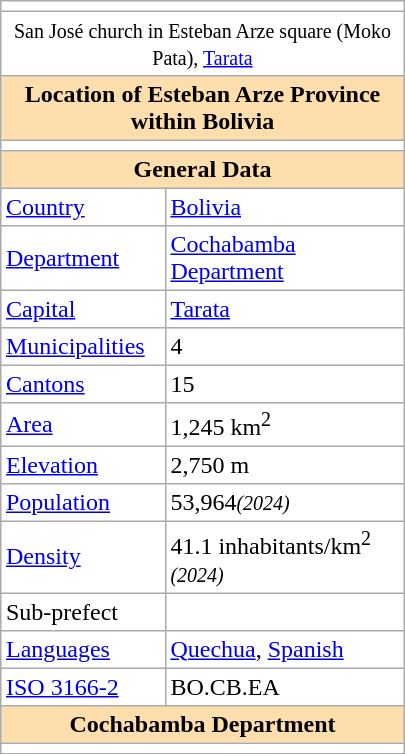<table border=1 align=right cellpadding=3 cellspacing=0 width=270 style="margin: 0 0 1em 1em; border: 1px #aaa solid; border-collapse: collapse;">
<tr>
<td colspan="2" align="center" bgcolor="#ffffff"></td>
</tr>
<tr>
<td colspan="2" align="center" bgcolor="#ffffff"><small>San José church in Esteban Arze square (Moko Pata), <a href='#'>Tarata</a></small></td>
</tr>
<tr>
<th colspan="2" bgcolor="#FFDEAD">Location of Esteban Arze Province within Bolivia</th>
</tr>
<tr>
<td colspan="2" align="center" bgcolor="#ffffff"></td>
</tr>
<tr>
<th colspan="2" bgcolor="#FFDEAD">General Data</th>
</tr>
<tr>
<td><a href='#'>Country</a></td>
<td> <a href='#'>Bolivia</a></td>
</tr>
<tr>
<td><a href='#'>Department</a></td>
<td><a href='#'>Cochabamba Department</a></td>
</tr>
<tr>
<td><a href='#'>Capital</a></td>
<td><a href='#'>Tarata</a></td>
</tr>
<tr>
<td><a href='#'>Municipalities</a></td>
<td>4</td>
</tr>
<tr>
<td><a href='#'>Cantons</a></td>
<td>15</td>
</tr>
<tr>
<td><a href='#'>Area</a></td>
<td>1,245 km<sup>2</sup></td>
</tr>
<tr>
<td><a href='#'>Elevation</a></td>
<td>2,750 m</td>
</tr>
<tr>
<td><a href='#'>Population</a></td>
<td>53,964<em><small>(2024)</small></em></td>
</tr>
<tr>
<td><a href='#'>Density</a></td>
<td>41.1 inhabitants/km<sup>2</sup> <em><small>(2024)</small></em></td>
</tr>
<tr>
<td>Sub-prefect</td>
<td></td>
</tr>
<tr>
<td><a href='#'>Languages</a></td>
<td><a href='#'>Quechua</a>, <a href='#'>Spanish</a></td>
</tr>
<tr>
<td><a href='#'>ISO 3166-2</a></td>
<td>BO.CB.EA</td>
</tr>
<tr>
<th colspan="2" bgcolor="#FFDEAD">Cochabamba Department</th>
</tr>
<tr>
<td colspan="2" align="center" bgcolor="#ffffff"></td>
</tr>
</table>
